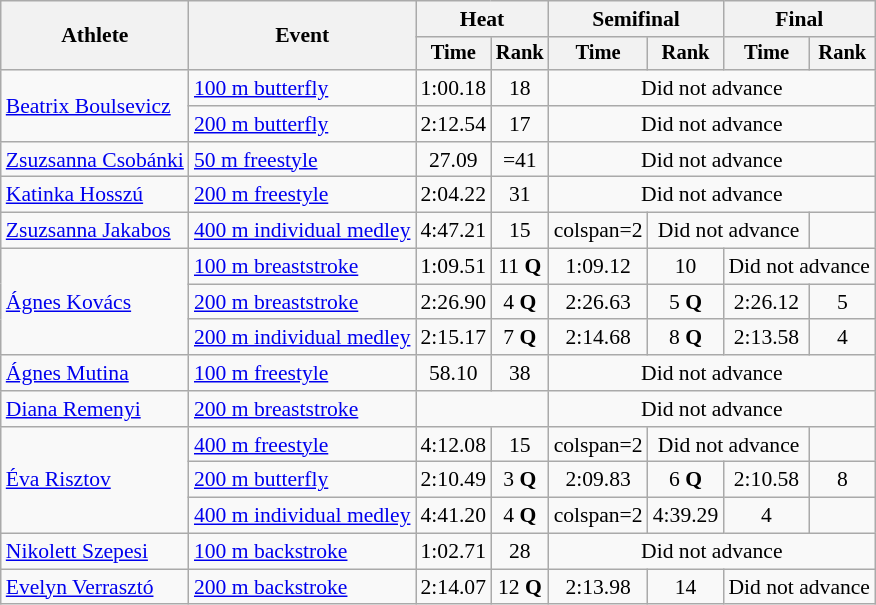<table class=wikitable style="font-size:90%">
<tr>
<th rowspan="2">Athlete</th>
<th rowspan="2">Event</th>
<th colspan="2">Heat</th>
<th colspan="2">Semifinal</th>
<th colspan="2">Final</th>
</tr>
<tr style="font-size:95%">
<th>Time</th>
<th>Rank</th>
<th>Time</th>
<th>Rank</th>
<th>Time</th>
<th>Rank</th>
</tr>
<tr align=center>
<td align=left rowspan=2><a href='#'>Beatrix Boulsevicz</a></td>
<td align=left><a href='#'>100 m butterfly</a></td>
<td>1:00.18</td>
<td>18</td>
<td colspan=4>Did not advance</td>
</tr>
<tr align=center>
<td align=left><a href='#'>200 m butterfly</a></td>
<td>2:12.54</td>
<td>17</td>
<td colspan=4>Did not advance</td>
</tr>
<tr align=center>
<td align=left><a href='#'>Zsuzsanna Csobánki</a></td>
<td align=left><a href='#'>50 m freestyle</a></td>
<td>27.09</td>
<td>=41</td>
<td colspan=4>Did not advance</td>
</tr>
<tr align=center>
<td align=left><a href='#'>Katinka Hosszú</a></td>
<td align=left><a href='#'>200 m freestyle</a></td>
<td>2:04.22</td>
<td>31</td>
<td colspan=4>Did not advance</td>
</tr>
<tr align=center>
<td align=left><a href='#'>Zsuzsanna Jakabos</a></td>
<td align=left><a href='#'>400 m individual medley</a></td>
<td>4:47.21</td>
<td>15</td>
<td>colspan=2 </td>
<td colspan=2>Did not advance</td>
</tr>
<tr align=center>
<td align=left rowspan=3><a href='#'>Ágnes Kovács</a></td>
<td align=left><a href='#'>100 m breaststroke</a></td>
<td>1:09.51</td>
<td>11 <strong>Q</strong></td>
<td>1:09.12</td>
<td>10</td>
<td colspan=2>Did not advance</td>
</tr>
<tr align=center>
<td align=left><a href='#'>200 m breaststroke</a></td>
<td>2:26.90</td>
<td>4 <strong>Q</strong></td>
<td>2:26.63</td>
<td>5 <strong>Q</strong></td>
<td>2:26.12</td>
<td>5</td>
</tr>
<tr align=center>
<td align=left><a href='#'>200 m individual medley</a></td>
<td>2:15.17</td>
<td>7 <strong>Q</strong></td>
<td>2:14.68</td>
<td>8 <strong>Q</strong></td>
<td>2:13.58</td>
<td>4</td>
</tr>
<tr align=center>
<td align=left><a href='#'>Ágnes Mutina</a></td>
<td align=left><a href='#'>100 m freestyle</a></td>
<td>58.10</td>
<td>38</td>
<td colspan=4>Did not advance</td>
</tr>
<tr align=center>
<td align=left><a href='#'>Diana Remenyi</a></td>
<td align=left><a href='#'>200 m breaststroke</a></td>
<td colspan=2></td>
<td colspan=4>Did not advance</td>
</tr>
<tr align=center>
<td align=left rowspan=3><a href='#'>Éva Risztov</a></td>
<td align=left><a href='#'>400 m freestyle</a></td>
<td>4:12.08</td>
<td>15</td>
<td>colspan=2 </td>
<td colspan=2>Did not advance</td>
</tr>
<tr align=center>
<td align=left><a href='#'>200 m butterfly</a></td>
<td>2:10.49</td>
<td>3 <strong>Q</strong></td>
<td>2:09.83</td>
<td>6 <strong>Q</strong></td>
<td>2:10.58</td>
<td>8</td>
</tr>
<tr align=center>
<td align=left><a href='#'>400 m individual medley</a></td>
<td>4:41.20</td>
<td>4 <strong>Q</strong></td>
<td>colspan=2 </td>
<td>4:39.29</td>
<td>4</td>
</tr>
<tr align=center>
<td align=left><a href='#'>Nikolett Szepesi</a></td>
<td align=left><a href='#'>100 m backstroke</a></td>
<td>1:02.71</td>
<td>28</td>
<td colspan=4>Did not advance</td>
</tr>
<tr align=center>
<td align=left><a href='#'>Evelyn Verrasztó</a></td>
<td align=left><a href='#'>200 m backstroke</a></td>
<td>2:14.07</td>
<td>12 <strong>Q</strong></td>
<td>2:13.98</td>
<td>14</td>
<td colspan=2>Did not advance</td>
</tr>
</table>
